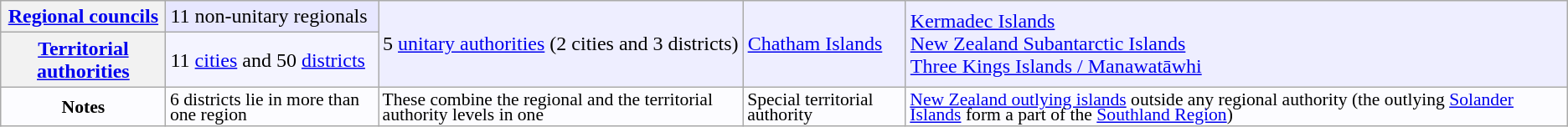<table class="wikitable">
<tr>
<th><a href='#'>Regional councils</a></th>
<td style="background:#e7e7ff;">11 non-unitary regionals</td>
<td rowspan=2 style="background:#eef;">5 <a href='#'>unitary authorities</a> (2 cities and 3 districts)</td>
<td rowspan=2 style="background:#eef;"><a href='#'>Chatham Islands</a></td>
<td rowspan=2 style="background:#eef;"><a href='#'>Kermadec Islands</a><br><a href='#'>New Zealand Subantarctic Islands</a><br><a href='#'>Three Kings Islands / Manawatāwhi</a></td>
</tr>
<tr>
<th><a href='#'>Territorial authorities</a></th>
<td style="background:#f4f4ff;">11 <a href='#'>cities</a> and 50 <a href='#'>districts</a></td>
</tr>
<tr style="line-height:12px;font-size:90%;">
<th style="background:#fcfcff;">Notes</th>
<td style="background:#fcfcff;">6 districts lie in more than one region</td>
<td style="background:#fcfcff;">These combine the regional and the territorial authority levels in one</td>
<td style="background:#fcfcff;">Special territorial authority</td>
<td colspan=1 style="background:#fcfcff;"><a href='#'>New Zealand outlying islands</a> outside any regional authority (the outlying <a href='#'>Solander Islands</a> form a part of the <a href='#'>Southland Region</a>)</td>
</tr>
</table>
